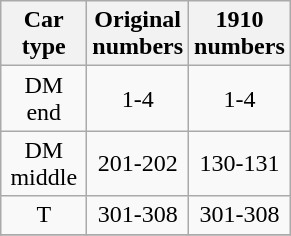<table class="wikitable">
<tr>
<th width=50>Car type</th>
<th width=50>Original numbers</th>
<th width=50>1910 numbers</th>
</tr>
<tr>
<td align=center>DM end</td>
<td align=center>1-4</td>
<td align=center>1-4</td>
</tr>
<tr>
<td align=center>DM middle</td>
<td align=center>201-202</td>
<td align=center>130-131</td>
</tr>
<tr>
<td align=center>T</td>
<td align=center>301-308</td>
<td align=center>301-308</td>
</tr>
<tr>
</tr>
</table>
